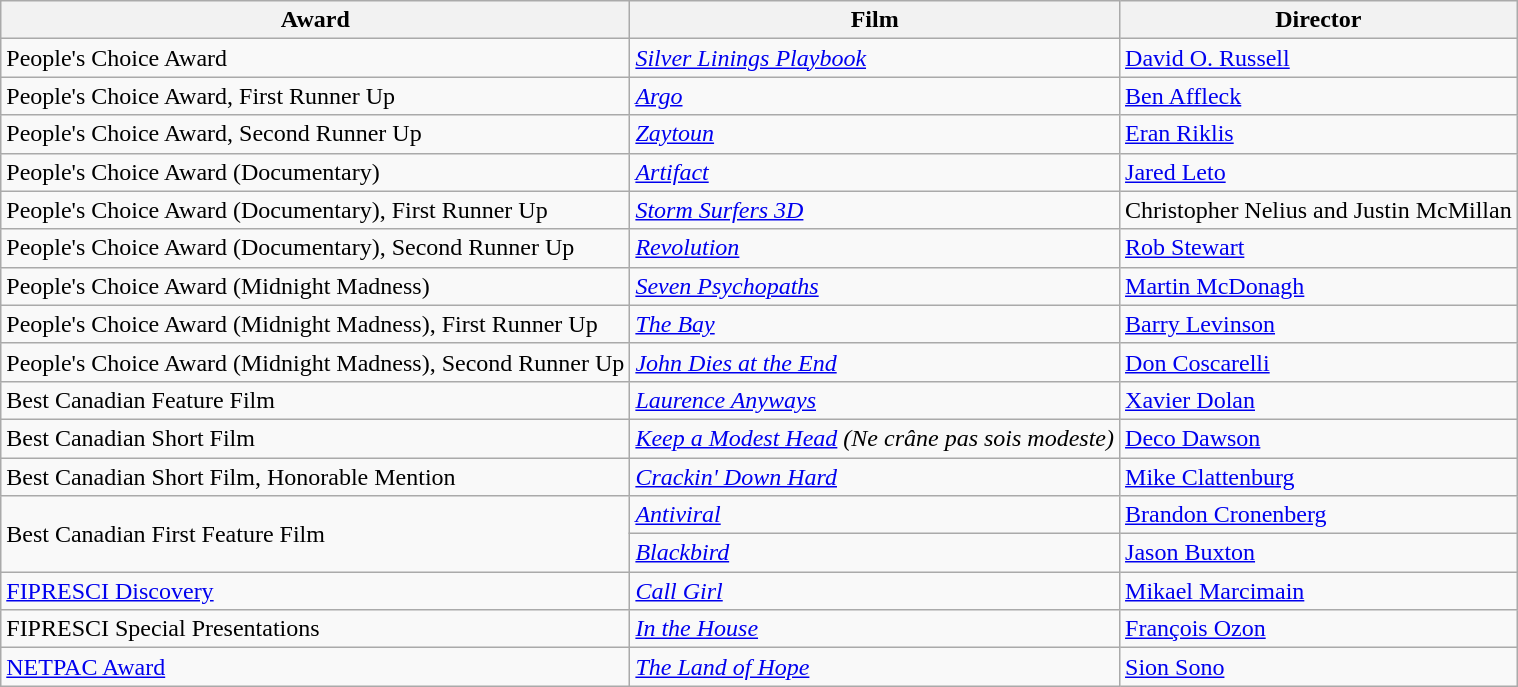<table class="wikitable">
<tr>
<th>Award</th>
<th>Film</th>
<th>Director</th>
</tr>
<tr>
<td>People's Choice Award</td>
<td><em><a href='#'>Silver Linings Playbook</a></em></td>
<td><a href='#'>David O. Russell</a></td>
</tr>
<tr>
<td>People's Choice Award, First Runner Up</td>
<td><em><a href='#'>Argo</a></em></td>
<td><a href='#'>Ben Affleck</a></td>
</tr>
<tr>
<td>People's Choice Award, Second Runner Up</td>
<td><em><a href='#'>Zaytoun</a></em></td>
<td><a href='#'>Eran Riklis</a></td>
</tr>
<tr>
<td>People's Choice Award (Documentary)</td>
<td><em><a href='#'>Artifact</a></em></td>
<td><a href='#'>Jared Leto</a></td>
</tr>
<tr>
<td>People's Choice Award (Documentary), First Runner Up</td>
<td><em><a href='#'>Storm Surfers 3D</a></em></td>
<td>Christopher Nelius and Justin McMillan</td>
</tr>
<tr>
<td>People's Choice Award (Documentary), Second Runner Up</td>
<td><em><a href='#'>Revolution</a></em></td>
<td><a href='#'>Rob Stewart</a></td>
</tr>
<tr>
<td>People's Choice Award (Midnight Madness)</td>
<td><em><a href='#'>Seven Psychopaths</a></em></td>
<td><a href='#'>Martin McDonagh</a></td>
</tr>
<tr>
<td>People's Choice Award (Midnight Madness), First Runner Up</td>
<td><em><a href='#'>The Bay</a></em></td>
<td><a href='#'>Barry Levinson</a></td>
</tr>
<tr>
<td>People's Choice Award (Midnight Madness), Second Runner Up</td>
<td><em><a href='#'>John Dies at the End</a></em></td>
<td><a href='#'>Don Coscarelli</a></td>
</tr>
<tr>
<td>Best Canadian Feature Film</td>
<td><em><a href='#'>Laurence Anyways</a></em></td>
<td><a href='#'>Xavier Dolan</a></td>
</tr>
<tr>
<td>Best Canadian Short Film</td>
<td><em><a href='#'>Keep a Modest Head</a> (Ne crâne pas sois modeste)</em></td>
<td><a href='#'>Deco Dawson</a></td>
</tr>
<tr>
<td>Best Canadian Short Film, Honorable Mention</td>
<td><em><a href='#'>Crackin' Down Hard</a></em></td>
<td><a href='#'>Mike Clattenburg</a></td>
</tr>
<tr>
<td rowspan="2">Best Canadian First Feature Film</td>
<td><em><a href='#'>Antiviral</a></em></td>
<td><a href='#'>Brandon Cronenberg</a></td>
</tr>
<tr>
<td><em><a href='#'>Blackbird</a></em></td>
<td><a href='#'>Jason Buxton</a></td>
</tr>
<tr>
<td><a href='#'>FIPRESCI Discovery</a></td>
<td><em><a href='#'>Call Girl</a></em></td>
<td><a href='#'>Mikael Marcimain</a></td>
</tr>
<tr>
<td>FIPRESCI Special Presentations</td>
<td><em><a href='#'>In the House</a></em></td>
<td><a href='#'>François Ozon</a></td>
</tr>
<tr>
<td><a href='#'>NETPAC Award</a></td>
<td><em><a href='#'>The Land of Hope</a></em></td>
<td><a href='#'>Sion Sono</a></td>
</tr>
</table>
